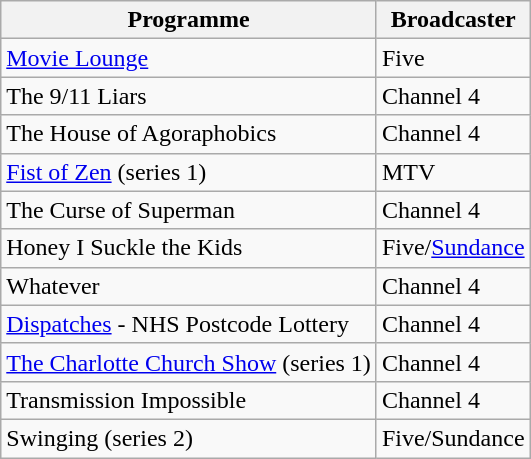<table class="wikitable">
<tr>
<th>Programme</th>
<th>Broadcaster</th>
</tr>
<tr>
<td><a href='#'>Movie Lounge</a></td>
<td>Five</td>
</tr>
<tr>
<td>The 9/11 Liars</td>
<td>Channel 4</td>
</tr>
<tr>
<td>The House of Agoraphobics</td>
<td>Channel 4</td>
</tr>
<tr>
<td><a href='#'>Fist of Zen</a> (series 1)</td>
<td>MTV</td>
</tr>
<tr>
<td>The Curse of Superman</td>
<td>Channel 4</td>
</tr>
<tr>
<td>Honey I Suckle the Kids</td>
<td>Five/<a href='#'>Sundance</a></td>
</tr>
<tr>
<td>Whatever</td>
<td>Channel 4</td>
</tr>
<tr>
<td><a href='#'>Dispatches</a> - NHS Postcode Lottery</td>
<td>Channel 4</td>
</tr>
<tr>
<td><a href='#'>The Charlotte Church Show</a> (series 1)</td>
<td>Channel 4</td>
</tr>
<tr>
<td>Transmission Impossible</td>
<td>Channel 4</td>
</tr>
<tr>
<td>Swinging (series 2)</td>
<td>Five/Sundance</td>
</tr>
</table>
